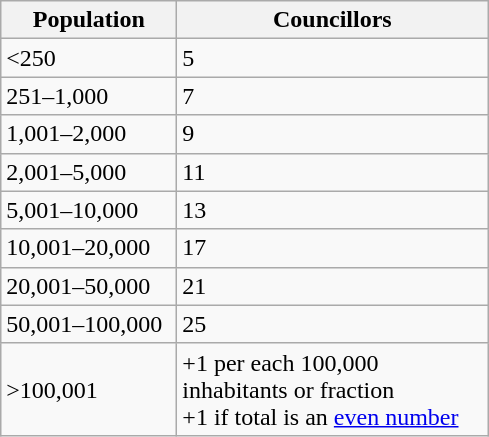<table class="wikitable" style="text-align:left;">
<tr>
<th width="110">Population</th>
<th width="200">Councillors</th>
</tr>
<tr>
<td><250</td>
<td>5</td>
</tr>
<tr>
<td>251–1,000</td>
<td>7</td>
</tr>
<tr>
<td>1,001–2,000</td>
<td>9</td>
</tr>
<tr>
<td>2,001–5,000</td>
<td>11</td>
</tr>
<tr>
<td>5,001–10,000</td>
<td>13</td>
</tr>
<tr>
<td>10,001–20,000</td>
<td>17</td>
</tr>
<tr>
<td>20,001–50,000</td>
<td>21</td>
</tr>
<tr>
<td>50,001–100,000</td>
<td>25</td>
</tr>
<tr>
<td>>100,001</td>
<td>+1 per each 100,000 inhabitants or fraction<br>+1 if total is an <a href='#'>even number</a></td>
</tr>
</table>
